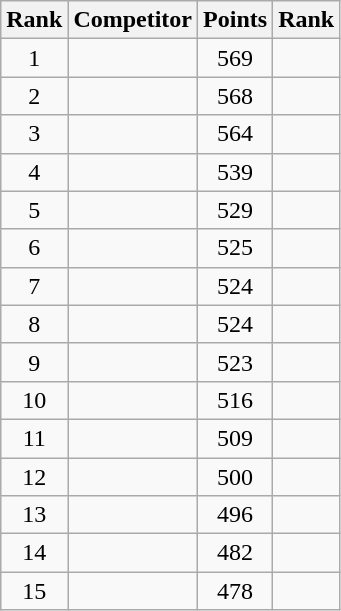<table class=wikitable>
<tr>
<th>Rank</th>
<th>Competitor</th>
<th>Points</th>
<th>Rank</th>
</tr>
<tr align=center>
<td>1</td>
<td align=left></td>
<td>569</td>
<td></td>
</tr>
<tr align=center>
<td>2</td>
<td align=left></td>
<td>568</td>
<td></td>
</tr>
<tr align=center>
<td>3</td>
<td align=left></td>
<td>564</td>
<td></td>
</tr>
<tr align=center>
<td>4</td>
<td align=left></td>
<td>539</td>
<td></td>
</tr>
<tr align=center>
<td>5</td>
<td align=left></td>
<td>529</td>
<td></td>
</tr>
<tr align=center>
<td>6</td>
<td align=left></td>
<td>525</td>
<td></td>
</tr>
<tr align=center>
<td>7</td>
<td align=left></td>
<td>524</td>
<td></td>
</tr>
<tr align=center>
<td>8</td>
<td align=left></td>
<td>524</td>
<td></td>
</tr>
<tr align=center>
<td>9</td>
<td align=left></td>
<td>523</td>
<td></td>
</tr>
<tr align=center>
<td>10</td>
<td align=left></td>
<td>516</td>
<td></td>
</tr>
<tr align=center>
<td>11</td>
<td align=left></td>
<td>509</td>
<td></td>
</tr>
<tr align=center>
<td>12</td>
<td align=left></td>
<td>500</td>
<td></td>
</tr>
<tr align=center>
<td>13</td>
<td align=left></td>
<td>496</td>
<td></td>
</tr>
<tr align=center>
<td>14</td>
<td align=left></td>
<td>482</td>
<td></td>
</tr>
<tr align=center>
<td>15</td>
<td align=left></td>
<td>478</td>
<td></td>
</tr>
</table>
